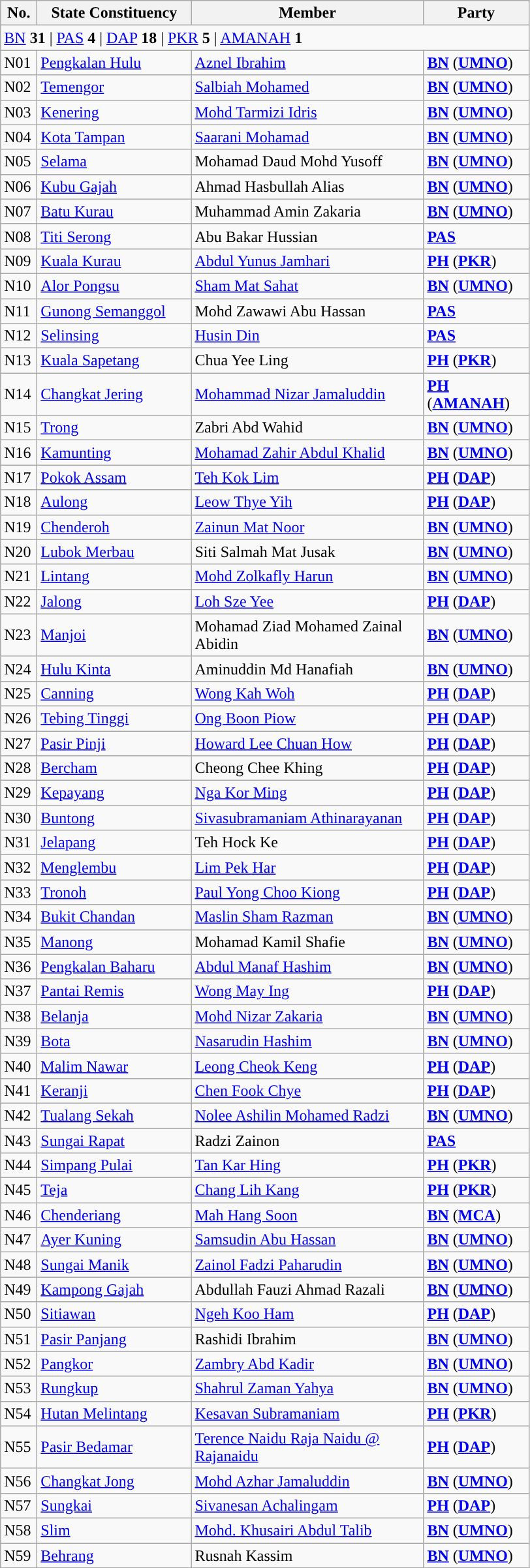<table class="wikitable sortable">
<tr>
<th style="width:30px;">No.</th>
<th style="width:150px;">State Constituency</th>
<th style="width:230px;">Member</th>
<th style="width:100px;">Party</th>
</tr>
<tr>
<td colspan="4"><a href='#'>BN</a> <strong>31</strong> | <a href='#'>PAS</a> <strong>4</strong> | <a href='#'>DAP</a> <strong>18</strong> | <a href='#'>PKR</a> <strong>5</strong> | <a href='#'>AMANAH</a> <strong>1</strong></td>
</tr>
<tr>
<td>N01</td>
<td><a href='#'>Pengkalan Hulu</a></td>
<td><a href='#'>Aznel Ibrahim</a></td>
<td><strong><a href='#'>BN</a></strong> (<strong><a href='#'>UMNO</a></strong>)</td>
</tr>
<tr>
<td>N02</td>
<td><a href='#'>Temengor</a></td>
<td><a href='#'>Salbiah Mohamed</a></td>
<td><strong><a href='#'>BN</a></strong> (<strong><a href='#'>UMNO</a></strong>)</td>
</tr>
<tr>
<td>N03</td>
<td><a href='#'>Kenering</a></td>
<td><a href='#'>Mohd Tarmizi Idris</a></td>
<td><strong><a href='#'>BN</a></strong> (<strong><a href='#'>UMNO</a></strong>)</td>
</tr>
<tr>
<td>N04</td>
<td><a href='#'>Kota Tampan</a></td>
<td><a href='#'>Saarani Mohamad</a></td>
<td><strong><a href='#'>BN</a></strong> (<strong><a href='#'>UMNO</a></strong>)</td>
</tr>
<tr>
<td>N05</td>
<td><a href='#'>Selama</a></td>
<td>Mohamad Daud Mohd Yusoff</td>
<td><strong><a href='#'>BN</a></strong> (<strong><a href='#'>UMNO</a></strong>)</td>
</tr>
<tr>
<td>N06</td>
<td><a href='#'>Kubu Gajah</a></td>
<td>Ahmad Hasbullah Alias</td>
<td><strong><a href='#'>BN</a></strong> (<strong><a href='#'>UMNO</a></strong>)</td>
</tr>
<tr>
<td>N07</td>
<td><a href='#'>Batu Kurau</a></td>
<td>Muhammad Amin Zakaria</td>
<td><strong><a href='#'>BN</a></strong> (<strong><a href='#'>UMNO</a></strong>)</td>
</tr>
<tr>
<td>N08</td>
<td><a href='#'>Titi Serong</a></td>
<td>Abu Bakar Hussian</td>
<td><strong><a href='#'>PAS</a></strong></td>
</tr>
<tr>
<td>N09</td>
<td><a href='#'>Kuala Kurau</a></td>
<td><a href='#'>Abdul Yunus Jamhari</a></td>
<td><strong><a href='#'>PH</a></strong> (<strong><a href='#'>PKR</a></strong>)</td>
</tr>
<tr>
<td>N10</td>
<td><a href='#'>Alor Pongsu</a></td>
<td><a href='#'>Sham Mat Sahat</a></td>
<td><strong><a href='#'>BN</a></strong> (<strong><a href='#'>UMNO</a></strong>)</td>
</tr>
<tr>
<td>N11</td>
<td><a href='#'>Gunong Semanggol</a></td>
<td>Mohd Zawawi Abu Hassan</td>
<td><strong><a href='#'>PAS</a></strong></td>
</tr>
<tr>
<td>N12</td>
<td><a href='#'>Selinsing</a></td>
<td><a href='#'>Husin Din</a></td>
<td><strong><a href='#'>PAS</a></strong></td>
</tr>
<tr>
<td>N13</td>
<td><a href='#'>Kuala Sapetang</a></td>
<td>Chua Yee Ling</td>
<td><strong><a href='#'>PH</a></strong> (<strong><a href='#'>PKR</a></strong>)</td>
</tr>
<tr>
<td>N14</td>
<td><a href='#'>Changkat Jering</a></td>
<td><a href='#'>Mohammad Nizar Jamaluddin</a></td>
<td><strong><a href='#'>PH</a></strong> (<strong><a href='#'>AMANAH</a></strong>)</td>
</tr>
<tr>
<td>N15</td>
<td><a href='#'>Trong</a></td>
<td>Zabri Abd Wahid</td>
<td><strong><a href='#'>BN</a></strong> (<strong><a href='#'>UMNO</a></strong>)</td>
</tr>
<tr>
<td>N16</td>
<td><a href='#'>Kamunting</a></td>
<td><a href='#'>Mohamad Zahir Abdul Khalid</a></td>
<td><strong><a href='#'>BN</a></strong> (<strong><a href='#'>UMNO</a></strong>)</td>
</tr>
<tr>
<td>N17</td>
<td><a href='#'>Pokok Assam</a></td>
<td><a href='#'>Teh Kok Lim</a></td>
<td><strong><a href='#'>PH</a></strong> (<strong><a href='#'>DAP</a></strong>)</td>
</tr>
<tr>
<td>N18</td>
<td><a href='#'>Aulong</a></td>
<td><a href='#'>Leow Thye Yih</a></td>
<td><strong><a href='#'>PH</a></strong> (<strong><a href='#'>DAP</a></strong>)</td>
</tr>
<tr>
<td>N19</td>
<td><a href='#'>Chenderoh</a></td>
<td><a href='#'>Zainun Mat Noor</a></td>
<td><strong><a href='#'>BN</a></strong> (<strong><a href='#'>UMNO</a></strong>)</td>
</tr>
<tr>
<td>N20</td>
<td><a href='#'>Lubok Merbau</a></td>
<td>Siti Salmah Mat Jusak</td>
<td><strong><a href='#'>BN</a></strong> (<strong><a href='#'>UMNO</a></strong>)</td>
</tr>
<tr>
<td>N21</td>
<td><a href='#'>Lintang</a></td>
<td><a href='#'>Mohd Zolkafly Harun</a></td>
<td><strong><a href='#'>BN</a></strong> (<strong><a href='#'>UMNO</a></strong>)</td>
</tr>
<tr>
<td>N22</td>
<td><a href='#'>Jalong</a></td>
<td><a href='#'>Loh Sze Yee</a></td>
<td><strong><a href='#'>PH</a></strong> (<strong><a href='#'>DAP</a></strong>)</td>
</tr>
<tr>
<td>N23</td>
<td><a href='#'>Manjoi</a></td>
<td>Mohamad Ziad Mohamed Zainal Abidin</td>
<td><strong><a href='#'>BN</a></strong> (<strong><a href='#'>UMNO</a></strong>)</td>
</tr>
<tr>
<td>N24</td>
<td><a href='#'>Hulu Kinta</a></td>
<td>Aminuddin Md Hanafiah</td>
<td><strong><a href='#'>BN</a></strong> (<strong><a href='#'>UMNO</a></strong>)</td>
</tr>
<tr>
<td>N25</td>
<td><a href='#'>Canning</a></td>
<td><a href='#'>Wong Kah Woh</a></td>
<td><strong><a href='#'>PH</a></strong> (<strong><a href='#'>DAP</a></strong>)</td>
</tr>
<tr>
<td>N26</td>
<td><a href='#'>Tebing Tinggi</a></td>
<td><a href='#'>Ong Boon Piow</a></td>
<td><strong><a href='#'>PH</a></strong> (<strong><a href='#'>DAP</a></strong>)</td>
</tr>
<tr>
<td>N27</td>
<td><a href='#'>Pasir Pinji</a></td>
<td><a href='#'>Howard Lee Chuan How</a></td>
<td><strong><a href='#'>PH</a></strong> (<strong><a href='#'>DAP</a></strong>)</td>
</tr>
<tr>
<td>N28</td>
<td><a href='#'>Bercham</a></td>
<td>Cheong Chee Khing</td>
<td><strong><a href='#'>PH</a></strong> (<strong><a href='#'>DAP</a></strong>)</td>
</tr>
<tr>
<td>N29</td>
<td><a href='#'>Kepayang</a></td>
<td><a href='#'>Nga Kor Ming</a></td>
<td><strong><a href='#'>PH</a></strong> (<strong><a href='#'>DAP</a></strong>)</td>
</tr>
<tr>
<td>N30</td>
<td><a href='#'>Buntong</a></td>
<td><a href='#'>Sivasubramaniam Athinarayanan</a></td>
<td><strong><a href='#'>PH</a></strong> (<strong><a href='#'>DAP</a></strong>)</td>
</tr>
<tr>
<td>N31</td>
<td><a href='#'>Jelapang</a></td>
<td>Teh Hock Ke</td>
<td><strong><a href='#'>PH</a></strong> (<strong><a href='#'>DAP</a></strong>)</td>
</tr>
<tr>
<td>N32</td>
<td><a href='#'>Menglembu</a></td>
<td><a href='#'>Lim Pek Har</a></td>
<td><strong><a href='#'>PH</a></strong> (<strong><a href='#'>DAP</a></strong>)</td>
</tr>
<tr>
<td>N33</td>
<td><a href='#'>Tronoh</a></td>
<td><a href='#'>Paul Yong Choo Kiong</a></td>
<td><strong><a href='#'>PH</a></strong> (<strong><a href='#'>DAP</a></strong>)</td>
</tr>
<tr>
<td>N34</td>
<td><a href='#'>Bukit Chandan</a></td>
<td><a href='#'>Maslin Sham Razman</a></td>
<td><strong><a href='#'>BN</a></strong> (<strong><a href='#'>UMNO</a></strong>)</td>
</tr>
<tr>
<td>N35</td>
<td><a href='#'>Manong</a></td>
<td>Mohamad Kamil Shafie</td>
<td><strong><a href='#'>BN</a></strong> (<strong><a href='#'>UMNO</a></strong>)</td>
</tr>
<tr>
<td>N36</td>
<td><a href='#'>Pengkalan Baharu</a></td>
<td><a href='#'>Abdul Manaf Hashim</a></td>
<td><strong><a href='#'>BN</a></strong> (<strong><a href='#'>UMNO</a></strong>)</td>
</tr>
<tr>
<td>N37</td>
<td><a href='#'>Pantai Remis</a></td>
<td><a href='#'>Wong May Ing</a></td>
<td><strong><a href='#'>PH</a></strong> (<strong><a href='#'>DAP</a></strong>)</td>
</tr>
<tr>
<td>N38</td>
<td><a href='#'>Belanja</a></td>
<td><a href='#'>Mohd Nizar Zakaria</a></td>
<td><strong><a href='#'>BN</a></strong> (<strong><a href='#'>UMNO</a></strong>)</td>
</tr>
<tr>
<td>N39</td>
<td><a href='#'>Bota</a></td>
<td><a href='#'>Nasarudin Hashim</a></td>
<td><strong><a href='#'>BN</a></strong> (<strong><a href='#'>UMNO</a></strong>)</td>
</tr>
<tr>
<td>N40</td>
<td><a href='#'>Malim Nawar</a></td>
<td><a href='#'>Leong Cheok Keng</a></td>
<td><strong><a href='#'>PH</a></strong> (<strong><a href='#'>DAP</a></strong>)</td>
</tr>
<tr>
<td>N41</td>
<td><a href='#'>Keranji</a></td>
<td><a href='#'>Chen Fook Chye</a></td>
<td><strong><a href='#'>PH</a></strong> (<strong><a href='#'>DAP</a></strong>)</td>
</tr>
<tr>
<td>N42</td>
<td><a href='#'>Tualang Sekah</a></td>
<td><a href='#'>Nolee Ashilin Mohamed Radzi</a></td>
<td><strong><a href='#'>BN</a></strong> (<strong><a href='#'>UMNO</a></strong>)</td>
</tr>
<tr>
<td>N43</td>
<td><a href='#'>Sungai Rapat</a></td>
<td>Radzi Zainon</td>
<td><strong><a href='#'>PAS</a></strong></td>
</tr>
<tr>
<td>N44</td>
<td><a href='#'>Simpang Pulai</a></td>
<td><a href='#'>Tan Kar Hing</a></td>
<td><strong><a href='#'>PH</a></strong> (<strong><a href='#'>PKR</a></strong>)</td>
</tr>
<tr>
<td>N45</td>
<td><a href='#'>Teja</a></td>
<td><a href='#'>Chang Lih Kang</a></td>
<td><strong><a href='#'>PH</a></strong> (<strong><a href='#'>PKR</a></strong>)</td>
</tr>
<tr>
<td>N46</td>
<td><a href='#'>Chenderiang</a></td>
<td><a href='#'>Mah Hang Soon</a></td>
<td><strong><a href='#'>BN</a></strong> (<strong><a href='#'>MCA</a></strong>)</td>
</tr>
<tr>
<td>N47</td>
<td><a href='#'>Ayer Kuning</a></td>
<td><a href='#'>Samsudin Abu Hassan</a></td>
<td><strong><a href='#'>BN</a></strong> (<strong><a href='#'>UMNO</a></strong>)</td>
</tr>
<tr>
<td>N48</td>
<td><a href='#'>Sungai Manik</a></td>
<td><a href='#'>Zainol Fadzi Paharudin</a></td>
<td><strong><a href='#'>BN</a></strong> (<strong><a href='#'>UMNO</a></strong>)</td>
</tr>
<tr>
<td>N49</td>
<td><a href='#'>Kampong Gajah</a></td>
<td>Abdullah Fauzi Ahmad Razali</td>
<td><strong><a href='#'>BN</a></strong> (<strong><a href='#'>UMNO</a></strong>)</td>
</tr>
<tr>
<td>N50</td>
<td><a href='#'>Sitiawan</a></td>
<td><a href='#'>Ngeh Koo Ham</a></td>
<td><strong><a href='#'>PH</a></strong> (<strong><a href='#'>DAP</a></strong>)</td>
</tr>
<tr>
<td>N51</td>
<td><a href='#'>Pasir Panjang</a></td>
<td>Rashidi Ibrahim</td>
<td><strong><a href='#'>BN</a></strong> (<strong><a href='#'>UMNO</a></strong>)</td>
</tr>
<tr>
<td>N52</td>
<td><a href='#'>Pangkor</a></td>
<td><a href='#'>Zambry Abd Kadir</a></td>
<td><strong><a href='#'>BN</a></strong> (<strong><a href='#'>UMNO</a></strong>)</td>
</tr>
<tr>
<td>N53</td>
<td><a href='#'>Rungkup</a></td>
<td><a href='#'>Shahrul Zaman Yahya</a></td>
<td><strong><a href='#'>BN</a></strong> (<strong><a href='#'>UMNO</a></strong>)</td>
</tr>
<tr>
<td>N54</td>
<td><a href='#'>Hutan Melintang</a></td>
<td><a href='#'>Kesavan Subramaniam</a></td>
<td><strong><a href='#'>PH</a></strong> (<strong><a href='#'>PKR</a></strong>)</td>
</tr>
<tr>
<td>N55</td>
<td><a href='#'>Pasir Bedamar</a></td>
<td><a href='#'>Terence Naidu Raja Naidu @ Rajanaidu</a></td>
<td><strong><a href='#'>PH</a></strong> (<strong><a href='#'>DAP</a></strong>)</td>
</tr>
<tr>
<td>N56</td>
<td><a href='#'>Changkat Jong</a></td>
<td><a href='#'>Mohd Azhar Jamaluddin</a></td>
<td><strong><a href='#'>BN</a></strong> (<strong><a href='#'>UMNO</a></strong>)</td>
</tr>
<tr>
<td>N57</td>
<td><a href='#'>Sungkai</a></td>
<td><a href='#'>Sivanesan Achalingam</a></td>
<td><strong><a href='#'>PH</a></strong> (<strong><a href='#'>DAP</a></strong>)</td>
</tr>
<tr>
<td>N58</td>
<td><a href='#'>Slim</a></td>
<td><a href='#'>Mohd. Khusairi Abdul Talib</a></td>
<td><strong><a href='#'>BN</a></strong> (<strong><a href='#'>UMNO</a></strong>)</td>
</tr>
<tr>
<td>N59</td>
<td><a href='#'>Behrang</a></td>
<td>Rusnah Kassim</td>
<td><strong><a href='#'>BN</a></strong> (<strong><a href='#'>UMNO</a></strong>)</td>
</tr>
</table>
